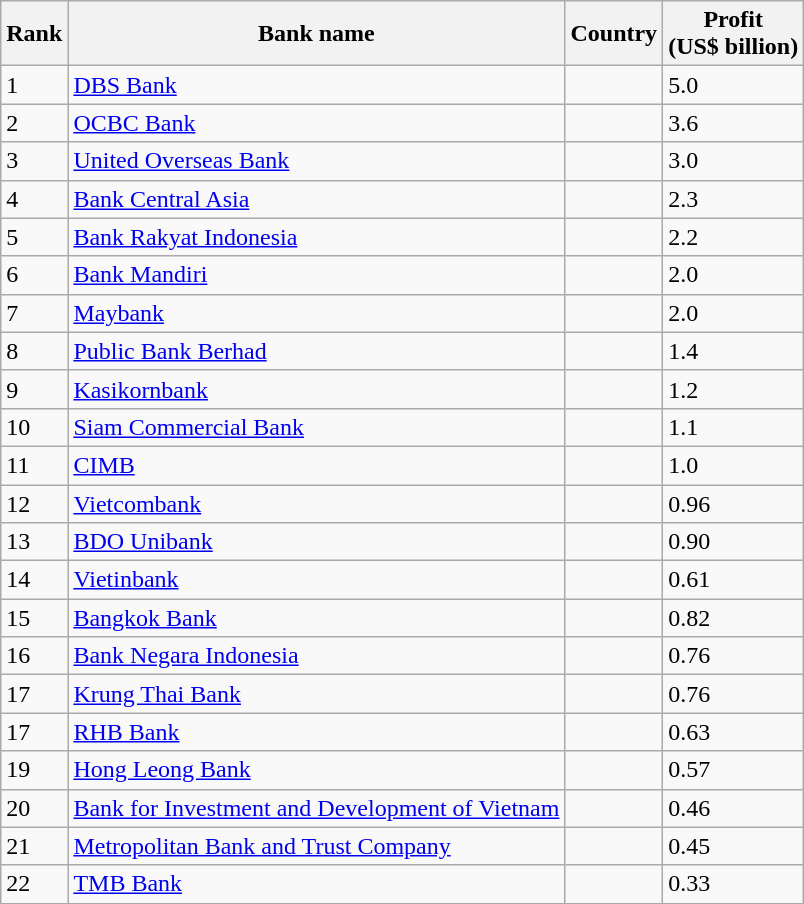<table class="wikitable sortable">
<tr>
<th data-sort-type="number">Rank</th>
<th>Bank name</th>
<th>Country</th>
<th>Profit<br>(US$ billion)</th>
</tr>
<tr>
<td>1</td>
<td><a href='#'>DBS Bank</a></td>
<td></td>
<td>5.0</td>
</tr>
<tr>
<td>2</td>
<td><a href='#'>OCBC Bank</a></td>
<td></td>
<td>3.6</td>
</tr>
<tr>
<td>3</td>
<td><a href='#'>United Overseas Bank</a></td>
<td></td>
<td>3.0</td>
</tr>
<tr>
<td>4</td>
<td><a href='#'>Bank Central Asia</a></td>
<td></td>
<td>2.3</td>
</tr>
<tr>
<td>5</td>
<td><a href='#'>Bank Rakyat Indonesia</a></td>
<td></td>
<td>2.2</td>
</tr>
<tr>
<td>6</td>
<td><a href='#'>Bank Mandiri</a></td>
<td></td>
<td>2.0</td>
</tr>
<tr>
<td>7</td>
<td><a href='#'>Maybank</a></td>
<td></td>
<td>2.0</td>
</tr>
<tr>
<td>8</td>
<td><a href='#'>Public Bank Berhad</a></td>
<td></td>
<td>1.4</td>
</tr>
<tr>
<td>9</td>
<td><a href='#'>Kasikornbank</a></td>
<td></td>
<td>1.2</td>
</tr>
<tr>
<td>10</td>
<td><a href='#'>Siam Commercial Bank</a></td>
<td></td>
<td>1.1</td>
</tr>
<tr>
<td>11</td>
<td><a href='#'>CIMB</a></td>
<td></td>
<td>1.0</td>
</tr>
<tr>
<td>12</td>
<td><a href='#'>Vietcombank</a></td>
<td></td>
<td>0.96</td>
</tr>
<tr>
<td>13</td>
<td><a href='#'>BDO Unibank</a></td>
<td></td>
<td>0.90</td>
</tr>
<tr>
<td>14</td>
<td><a href='#'>Vietinbank</a></td>
<td></td>
<td>0.61</td>
</tr>
<tr>
<td>15</td>
<td><a href='#'>Bangkok Bank</a></td>
<td></td>
<td>0.82</td>
</tr>
<tr>
<td>16</td>
<td><a href='#'>Bank Negara Indonesia</a></td>
<td></td>
<td>0.76</td>
</tr>
<tr>
<td>17</td>
<td><a href='#'>Krung Thai Bank</a></td>
<td></td>
<td>0.76</td>
</tr>
<tr>
<td>17</td>
<td><a href='#'>RHB Bank</a></td>
<td></td>
<td>0.63</td>
</tr>
<tr>
<td>19</td>
<td><a href='#'>Hong Leong Bank</a></td>
<td></td>
<td>0.57</td>
</tr>
<tr>
<td>20</td>
<td><a href='#'>Bank for Investment and Development of Vietnam</a></td>
<td></td>
<td>0.46</td>
</tr>
<tr>
<td>21</td>
<td><a href='#'>Metropolitan Bank and Trust Company</a></td>
<td></td>
<td>0.45</td>
</tr>
<tr>
<td>22</td>
<td><a href='#'>TMB Bank</a></td>
<td></td>
<td>0.33</td>
</tr>
<tr>
</tr>
</table>
